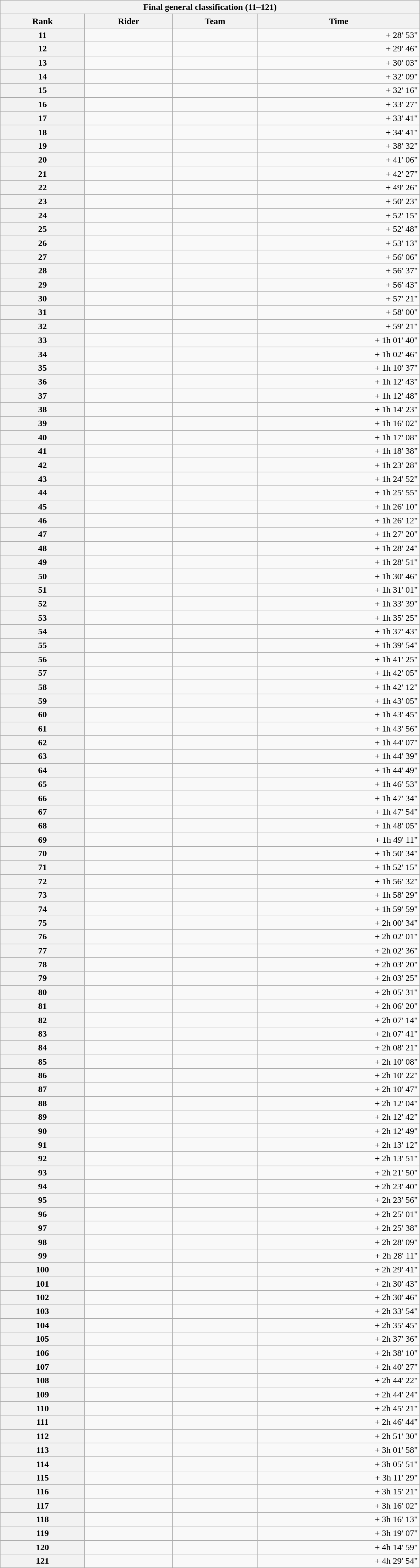<table class="collapsible collapsed wikitable" style="width:48em;margin-top:-1px;">
<tr>
<th scope="col" colspan="4">Final general classification (11–121)</th>
</tr>
<tr>
<th scope="col">Rank</th>
<th scope="col">Rider</th>
<th scope="col">Team</th>
<th scope="col">Time</th>
</tr>
<tr |->
<th scope="row">11</th>
<td></td>
<td></td>
<td style="text-align:right;">+ 28' 53"</td>
</tr>
<tr>
<th scope="row">12</th>
<td></td>
<td></td>
<td style="text-align:right;">+ 29' 46"</td>
</tr>
<tr>
<th scope="row">13</th>
<td></td>
<td></td>
<td style="text-align:right;">+ 30' 03"</td>
</tr>
<tr>
<th scope="row">14</th>
<td></td>
<td></td>
<td style="text-align:right;">+ 32' 09"</td>
</tr>
<tr>
<th scope="row">15</th>
<td></td>
<td></td>
<td style="text-align:right;">+ 32' 16"</td>
</tr>
<tr>
<th scope="row">16</th>
<td></td>
<td></td>
<td style="text-align:right;">+ 33' 27"</td>
</tr>
<tr>
<th scope="row">17</th>
<td></td>
<td></td>
<td style="text-align:right;">+ 33' 41"</td>
</tr>
<tr>
<th scope="row">18</th>
<td></td>
<td></td>
<td style="text-align:right;">+ 34' 41"</td>
</tr>
<tr>
<th scope="row">19</th>
<td></td>
<td></td>
<td style="text-align:right;">+ 38' 32"</td>
</tr>
<tr>
<th scope="row">20</th>
<td></td>
<td></td>
<td style="text-align:right;">+ 41' 06"</td>
</tr>
<tr>
<th scope="row">21</th>
<td></td>
<td></td>
<td style="text-align:right;">+ 42' 27"</td>
</tr>
<tr>
<th scope="row">22</th>
<td></td>
<td></td>
<td style="text-align:right;">+ 49' 26"</td>
</tr>
<tr>
<th scope="row">23</th>
<td></td>
<td></td>
<td style="text-align:right;">+ 50' 23"</td>
</tr>
<tr>
<th scope="row">24</th>
<td></td>
<td></td>
<td style="text-align:right;">+ 52' 15"</td>
</tr>
<tr>
<th scope="row">25</th>
<td></td>
<td></td>
<td style="text-align:right;">+ 52' 48"</td>
</tr>
<tr>
<th scope="row">26</th>
<td></td>
<td></td>
<td style="text-align:right;">+ 53' 13"</td>
</tr>
<tr>
<th scope="row">27</th>
<td></td>
<td></td>
<td style="text-align:right;">+ 56' 06"</td>
</tr>
<tr>
<th scope="row">28</th>
<td></td>
<td></td>
<td style="text-align:right;">+ 56' 37"</td>
</tr>
<tr>
<th scope="row">29</th>
<td></td>
<td></td>
<td style="text-align:right;">+ 56' 43"</td>
</tr>
<tr>
<th scope="row">30</th>
<td></td>
<td></td>
<td style="text-align:right;">+ 57' 21"</td>
</tr>
<tr>
<th scope="row">31</th>
<td></td>
<td></td>
<td style="text-align:right;">+ 58' 00"</td>
</tr>
<tr>
<th scope="row">32</th>
<td></td>
<td></td>
<td style="text-align:right;">+ 59' 21"</td>
</tr>
<tr>
<th scope="row">33</th>
<td></td>
<td></td>
<td style="text-align:right;">+ 1h 01' 40"</td>
</tr>
<tr>
<th scope="row">34</th>
<td></td>
<td></td>
<td style="text-align:right;">+ 1h 02' 46"</td>
</tr>
<tr>
<th scope="row">35</th>
<td></td>
<td></td>
<td style="text-align:right;">+ 1h 10' 37"</td>
</tr>
<tr>
<th scope="row">36</th>
<td></td>
<td></td>
<td style="text-align:right;">+ 1h 12' 43"</td>
</tr>
<tr>
<th scope="row">37</th>
<td></td>
<td></td>
<td style="text-align:right;">+ 1h 12' 48"</td>
</tr>
<tr>
<th scope="row">38</th>
<td></td>
<td></td>
<td style="text-align:right;">+ 1h 14' 23"</td>
</tr>
<tr>
<th scope="row">39</th>
<td></td>
<td></td>
<td style="text-align:right;">+ 1h 16' 02"</td>
</tr>
<tr>
<th scope="row">40</th>
<td></td>
<td></td>
<td style="text-align:right;">+ 1h 17' 08"</td>
</tr>
<tr>
<th scope="row">41</th>
<td></td>
<td></td>
<td style="text-align:right;">+ 1h 18' 38"</td>
</tr>
<tr>
<th scope="row">42</th>
<td></td>
<td></td>
<td style="text-align:right;">+ 1h 23' 28"</td>
</tr>
<tr>
<th scope="row">43</th>
<td></td>
<td></td>
<td style="text-align:right;">+ 1h 24' 52"</td>
</tr>
<tr>
<th scope="row">44</th>
<td></td>
<td></td>
<td style="text-align:right;">+ 1h 25' 55"</td>
</tr>
<tr>
<th scope="row">45</th>
<td></td>
<td></td>
<td style="text-align:right;">+ 1h 26' 10"</td>
</tr>
<tr>
<th scope="row">46</th>
<td></td>
<td></td>
<td style="text-align:right;">+ 1h 26' 12"</td>
</tr>
<tr>
<th scope="row">47</th>
<td></td>
<td></td>
<td style="text-align:right;">+ 1h 27' 20"</td>
</tr>
<tr>
<th scope="row">48</th>
<td></td>
<td></td>
<td style="text-align:right;">+ 1h 28' 24"</td>
</tr>
<tr>
<th scope="row">49</th>
<td></td>
<td></td>
<td style="text-align:right;">+ 1h 28' 51"</td>
</tr>
<tr>
<th scope="row">50</th>
<td></td>
<td></td>
<td style="text-align:right;">+ 1h 30' 46"</td>
</tr>
<tr>
<th scope="row">51</th>
<td></td>
<td></td>
<td style="text-align:right;">+ 1h 31' 01"</td>
</tr>
<tr>
<th scope="row">52</th>
<td></td>
<td></td>
<td style="text-align:right;">+ 1h 33' 39"</td>
</tr>
<tr>
<th scope="row">53</th>
<td></td>
<td></td>
<td style="text-align:right;">+ 1h 35' 25"</td>
</tr>
<tr>
<th scope="row">54</th>
<td></td>
<td></td>
<td style="text-align:right;">+ 1h 37' 43"</td>
</tr>
<tr>
<th scope="row">55</th>
<td></td>
<td></td>
<td style="text-align:right;">+ 1h 39' 54"</td>
</tr>
<tr>
<th scope="row">56</th>
<td></td>
<td></td>
<td style="text-align:right;">+ 1h 41' 25"</td>
</tr>
<tr>
<th scope="row">57</th>
<td></td>
<td></td>
<td style="text-align:right;">+ 1h 42' 05"</td>
</tr>
<tr>
<th scope="row">58</th>
<td></td>
<td></td>
<td style="text-align:right;">+ 1h 42' 12"</td>
</tr>
<tr>
<th scope="row">59</th>
<td></td>
<td></td>
<td style="text-align:right;">+ 1h 43' 05"</td>
</tr>
<tr>
<th scope="row">60</th>
<td></td>
<td></td>
<td style="text-align:right;">+ 1h 43' 45"</td>
</tr>
<tr>
<th scope="row">61</th>
<td></td>
<td></td>
<td style="text-align:right;">+ 1h 43' 56"</td>
</tr>
<tr>
<th scope="row">62</th>
<td></td>
<td></td>
<td style="text-align:right;">+ 1h 44' 07"</td>
</tr>
<tr>
<th scope="row">63</th>
<td></td>
<td></td>
<td style="text-align:right;">+ 1h 44' 39"</td>
</tr>
<tr>
<th scope="row">64</th>
<td></td>
<td></td>
<td style="text-align:right;">+ 1h 44' 49"</td>
</tr>
<tr>
<th scope="row">65</th>
<td></td>
<td></td>
<td style="text-align:right;">+ 1h 46' 53"</td>
</tr>
<tr>
<th scope="row">66</th>
<td> </td>
<td></td>
<td style="text-align:right;">+ 1h 47' 34"</td>
</tr>
<tr>
<th scope="row">67</th>
<td></td>
<td></td>
<td style="text-align:right;">+ 1h 47' 54"</td>
</tr>
<tr>
<th scope="row">68</th>
<td></td>
<td></td>
<td style="text-align:right;">+ 1h 48' 05"</td>
</tr>
<tr>
<th scope="row">69</th>
<td></td>
<td></td>
<td style="text-align:right;">+ 1h 49' 11"</td>
</tr>
<tr>
<th scope="row">70</th>
<td></td>
<td></td>
<td style="text-align:right;">+ 1h 50' 34"</td>
</tr>
<tr>
<th scope="row">71</th>
<td></td>
<td></td>
<td style="text-align:right;">+ 1h 52' 15"</td>
</tr>
<tr>
<th scope="row">72</th>
<td></td>
<td></td>
<td style="text-align:right;">+ 1h 56' 32"</td>
</tr>
<tr>
<th scope="row">73</th>
<td></td>
<td></td>
<td style="text-align:right;">+ 1h 58' 29"</td>
</tr>
<tr>
<th scope="row">74</th>
<td></td>
<td></td>
<td style="text-align:right;">+ 1h 59' 59"</td>
</tr>
<tr>
<th scope="row">75</th>
<td></td>
<td></td>
<td style="text-align:right;">+ 2h 00' 34"</td>
</tr>
<tr>
<th scope="row">76</th>
<td></td>
<td></td>
<td style="text-align:right;">+ 2h 02' 01"</td>
</tr>
<tr>
<th scope="row">77</th>
<td></td>
<td></td>
<td style="text-align:right;">+ 2h 02' 36"</td>
</tr>
<tr>
<th scope="row">78</th>
<td></td>
<td></td>
<td style="text-align:right;">+ 2h 03' 20"</td>
</tr>
<tr>
<th scope="row">79</th>
<td></td>
<td></td>
<td style="text-align:right;">+ 2h 03' 25"</td>
</tr>
<tr>
<th scope="row">80</th>
<td></td>
<td></td>
<td style="text-align:right;">+ 2h 05' 31"</td>
</tr>
<tr>
<th scope="row">81</th>
<td></td>
<td></td>
<td style="text-align:right;">+ 2h 06' 20"</td>
</tr>
<tr>
<th scope="row">82</th>
<td></td>
<td></td>
<td style="text-align:right;">+ 2h 07' 14"</td>
</tr>
<tr>
<th scope="row">83</th>
<td></td>
<td></td>
<td style="text-align:right;">+ 2h 07' 41"</td>
</tr>
<tr>
<th scope="row">84</th>
<td></td>
<td></td>
<td style="text-align:right;">+ 2h 08' 21"</td>
</tr>
<tr>
<th scope="row">85</th>
<td></td>
<td></td>
<td style="text-align:right;">+ 2h 10' 08"</td>
</tr>
<tr>
<th scope="row">86</th>
<td></td>
<td></td>
<td style="text-align:right;">+ 2h 10' 22"</td>
</tr>
<tr>
<th scope="row">87</th>
<td></td>
<td></td>
<td style="text-align:right;">+ 2h 10' 47"</td>
</tr>
<tr>
<th scope="row">88</th>
<td></td>
<td></td>
<td style="text-align:right;">+ 2h 12' 04"</td>
</tr>
<tr>
<th scope="row">89</th>
<td></td>
<td></td>
<td style="text-align:right;">+ 2h 12' 42"</td>
</tr>
<tr>
<th scope="row">90</th>
<td></td>
<td></td>
<td style="text-align:right;">+ 2h 12' 49"</td>
</tr>
<tr>
<th scope="row">91</th>
<td></td>
<td></td>
<td style="text-align:right;">+ 2h 13' 12"</td>
</tr>
<tr>
<th scope="row">92</th>
<td></td>
<td></td>
<td style="text-align:right;">+ 2h 13' 51"</td>
</tr>
<tr>
<th scope="row">93</th>
<td></td>
<td></td>
<td style="text-align:right;">+ 2h 21' 50"</td>
</tr>
<tr>
<th scope="row">94</th>
<td></td>
<td></td>
<td style="text-align:right;">+ 2h 23' 40"</td>
</tr>
<tr>
<th scope="row">95</th>
<td></td>
<td></td>
<td style="text-align:right;">+ 2h 23' 56"</td>
</tr>
<tr>
<th scope="row">96</th>
<td></td>
<td></td>
<td style="text-align:right;">+ 2h 25' 01"</td>
</tr>
<tr>
<th scope="row">97</th>
<td></td>
<td></td>
<td style="text-align:right;">+ 2h 25' 38"</td>
</tr>
<tr>
<th scope="row">98</th>
<td></td>
<td></td>
<td style="text-align:right;">+ 2h 28' 09"</td>
</tr>
<tr>
<th scope="row">99</th>
<td></td>
<td></td>
<td style="text-align:right;">+ 2h 28' 11"</td>
</tr>
<tr>
<th scope="row">100</th>
<td></td>
<td></td>
<td style="text-align:right;">+ 2h 29' 41"</td>
</tr>
<tr>
<th scope="row">101</th>
<td></td>
<td></td>
<td style="text-align:right;">+ 2h 30' 43"</td>
</tr>
<tr>
<th scope="row">102</th>
<td></td>
<td></td>
<td style="text-align:right;">+ 2h 30' 46"</td>
</tr>
<tr>
<th scope="row">103</th>
<td></td>
<td></td>
<td style="text-align:right;">+ 2h 33' 54"</td>
</tr>
<tr>
<th scope="row">104</th>
<td></td>
<td></td>
<td style="text-align:right;">+ 2h 35' 45"</td>
</tr>
<tr>
<th scope="row">105</th>
<td></td>
<td></td>
<td style="text-align:right;">+ 2h 37' 36"</td>
</tr>
<tr>
<th scope="row">106</th>
<td></td>
<td></td>
<td style="text-align:right;">+ 2h 38' 10"</td>
</tr>
<tr>
<th scope="row">107</th>
<td></td>
<td></td>
<td style="text-align:right;">+ 2h 40' 27"</td>
</tr>
<tr>
<th scope="row">108</th>
<td></td>
<td></td>
<td style="text-align:right;">+ 2h 44' 22"</td>
</tr>
<tr>
<th scope="row">109</th>
<td></td>
<td></td>
<td style="text-align:right;">+ 2h 44' 24"</td>
</tr>
<tr>
<th scope="row">110</th>
<td></td>
<td></td>
<td style="text-align:right;">+ 2h 45' 21"</td>
</tr>
<tr>
<th scope="row">111</th>
<td></td>
<td></td>
<td style="text-align:right;">+ 2h 46' 44"</td>
</tr>
<tr>
<th scope="row">112</th>
<td></td>
<td></td>
<td style="text-align:right;">+ 2h 51' 30"</td>
</tr>
<tr>
<th scope="row">113</th>
<td></td>
<td></td>
<td style="text-align:right;">+ 3h 01' 58"</td>
</tr>
<tr>
<th scope="row">114</th>
<td></td>
<td></td>
<td style="text-align:right;">+ 3h 05' 51"</td>
</tr>
<tr>
<th scope="row">115</th>
<td></td>
<td></td>
<td style="text-align:right;">+ 3h 11' 29"</td>
</tr>
<tr>
<th scope="row">116</th>
<td></td>
<td></td>
<td style="text-align:right;">+ 3h 15' 21"</td>
</tr>
<tr>
<th scope="row">117</th>
<td></td>
<td></td>
<td style="text-align:right;">+ 3h 16' 02"</td>
</tr>
<tr>
<th scope="row">118</th>
<td></td>
<td></td>
<td style="text-align:right;">+ 3h 16' 13"</td>
</tr>
<tr>
<th scope="row">119</th>
<td></td>
<td></td>
<td style="text-align:right;">+ 3h 19' 07"</td>
</tr>
<tr>
<th scope="row">120</th>
<td></td>
<td></td>
<td style="text-align:right;">+ 4h 14' 59"</td>
</tr>
<tr>
<th scope="row">121</th>
<td></td>
<td></td>
<td style="text-align:right;">+ 4h 29' 54"</td>
</tr>
</table>
